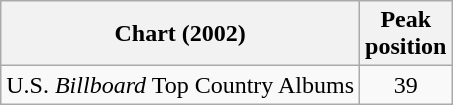<table class="wikitable">
<tr>
<th>Chart (2002)</th>
<th>Peak<br>position</th>
</tr>
<tr>
<td>U.S. <em>Billboard</em> Top Country Albums</td>
<td align="center">39</td>
</tr>
</table>
